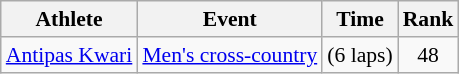<table class=wikitable style="font-size:90%">
<tr>
<th>Athlete</th>
<th>Event</th>
<th>Time</th>
<th>Rank</th>
</tr>
<tr align=center>
<td align=left><a href='#'>Antipas Kwari</a></td>
<td align=left><a href='#'>Men's cross-country</a></td>
<td> (6 laps)</td>
<td>48</td>
</tr>
</table>
